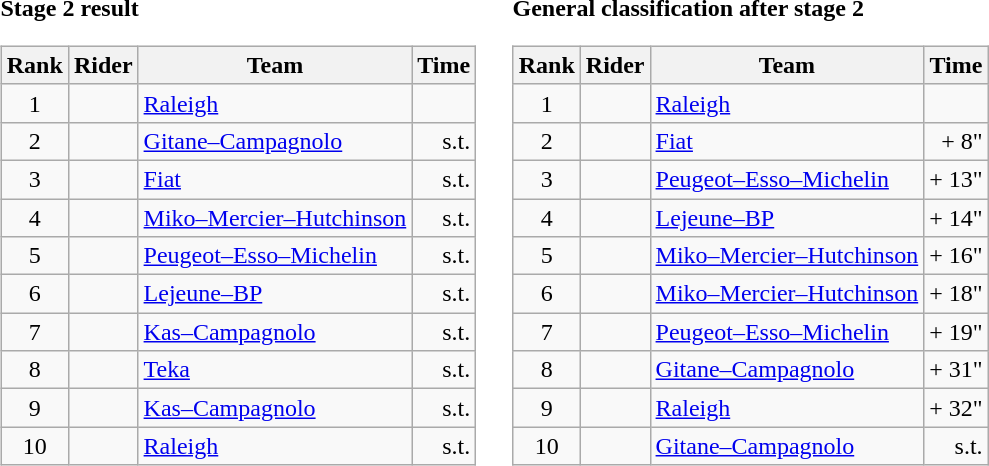<table>
<tr>
<td><strong>Stage 2 result</strong><br><table class="wikitable">
<tr>
<th scope="col">Rank</th>
<th scope="col">Rider</th>
<th scope="col">Team</th>
<th scope="col">Time</th>
</tr>
<tr>
<td style="text-align:center;">1</td>
<td></td>
<td><a href='#'>Raleigh</a></td>
<td style="text-align:right;"></td>
</tr>
<tr>
<td style="text-align:center;">2</td>
<td></td>
<td><a href='#'>Gitane–Campagnolo</a></td>
<td style="text-align:right;">s.t.</td>
</tr>
<tr>
<td style="text-align:center;">3</td>
<td></td>
<td><a href='#'>Fiat</a></td>
<td style="text-align:right;">s.t.</td>
</tr>
<tr>
<td style="text-align:center;">4</td>
<td></td>
<td><a href='#'>Miko–Mercier–Hutchinson</a></td>
<td style="text-align:right;">s.t.</td>
</tr>
<tr>
<td style="text-align:center;">5</td>
<td></td>
<td><a href='#'>Peugeot–Esso–Michelin</a></td>
<td style="text-align:right;">s.t.</td>
</tr>
<tr>
<td style="text-align:center;">6</td>
<td></td>
<td><a href='#'>Lejeune–BP</a></td>
<td style="text-align:right;">s.t.</td>
</tr>
<tr>
<td style="text-align:center;">7</td>
<td></td>
<td><a href='#'>Kas–Campagnolo</a></td>
<td style="text-align:right;">s.t.</td>
</tr>
<tr>
<td style="text-align:center;">8</td>
<td></td>
<td><a href='#'>Teka</a></td>
<td style="text-align:right;">s.t.</td>
</tr>
<tr>
<td style="text-align:center;">9</td>
<td></td>
<td><a href='#'>Kas–Campagnolo</a></td>
<td style="text-align:right;">s.t.</td>
</tr>
<tr>
<td style="text-align:center;">10</td>
<td></td>
<td><a href='#'>Raleigh</a></td>
<td style="text-align:right;">s.t.</td>
</tr>
</table>
</td>
<td></td>
<td><strong>General classification after stage 2</strong><br><table class="wikitable">
<tr>
<th scope="col">Rank</th>
<th scope="col">Rider</th>
<th scope="col">Team</th>
<th scope="col">Time</th>
</tr>
<tr>
<td style="text-align:center;">1</td>
<td> </td>
<td><a href='#'>Raleigh</a></td>
<td style="text-align:right;"></td>
</tr>
<tr>
<td style="text-align:center;">2</td>
<td></td>
<td><a href='#'>Fiat</a></td>
<td style="text-align:right;">+ 8"</td>
</tr>
<tr>
<td style="text-align:center;">3</td>
<td></td>
<td><a href='#'>Peugeot–Esso–Michelin</a></td>
<td style="text-align:right;">+ 13"</td>
</tr>
<tr>
<td style="text-align:center;">4</td>
<td></td>
<td><a href='#'>Lejeune–BP</a></td>
<td style="text-align:right;">+ 14"</td>
</tr>
<tr>
<td style="text-align:center;">5</td>
<td></td>
<td><a href='#'>Miko–Mercier–Hutchinson</a></td>
<td style="text-align:right;">+ 16"</td>
</tr>
<tr>
<td style="text-align:center;">6</td>
<td></td>
<td><a href='#'>Miko–Mercier–Hutchinson</a></td>
<td style="text-align:right;">+ 18"</td>
</tr>
<tr>
<td style="text-align:center;">7</td>
<td></td>
<td><a href='#'>Peugeot–Esso–Michelin</a></td>
<td style="text-align:right;">+ 19"</td>
</tr>
<tr>
<td style="text-align:center;">8</td>
<td></td>
<td><a href='#'>Gitane–Campagnolo</a></td>
<td style="text-align:right;">+ 31"</td>
</tr>
<tr>
<td style="text-align:center;">9</td>
<td></td>
<td><a href='#'>Raleigh</a></td>
<td style="text-align:right;">+ 32"</td>
</tr>
<tr>
<td style="text-align:center;">10</td>
<td></td>
<td><a href='#'>Gitane–Campagnolo</a></td>
<td style="text-align:right;">s.t.</td>
</tr>
</table>
</td>
</tr>
</table>
